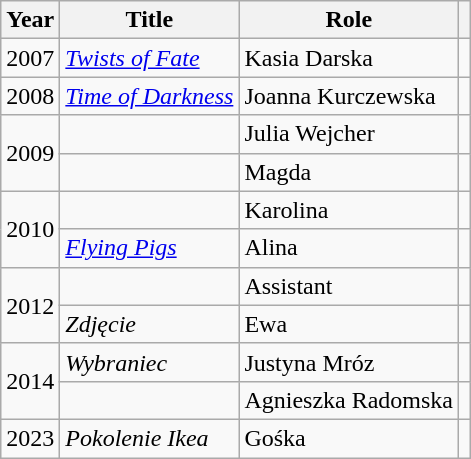<table class="wikitable sortable">
<tr>
<th>Year</th>
<th>Title</th>
<th>Role</th>
<th class="unsortable"></th>
</tr>
<tr>
<td>2007</td>
<td><em><a href='#'>Twists of Fate</a></em></td>
<td>Kasia Darska</td>
<td></td>
</tr>
<tr>
<td>2008</td>
<td><em><a href='#'>Time of Darkness</a></em></td>
<td>Joanna Kurczewska</td>
<td></td>
</tr>
<tr>
<td rowspan="2">2009</td>
<td><em></em></td>
<td>Julia Wejcher</td>
<td></td>
</tr>
<tr>
<td><em></em></td>
<td>Magda</td>
<td></td>
</tr>
<tr>
<td rowspan="2">2010</td>
<td><em></em></td>
<td>Karolina</td>
<td></td>
</tr>
<tr>
<td><em><a href='#'>Flying Pigs</a></em></td>
<td>Alina</td>
<td></td>
</tr>
<tr>
<td rowspan="2">2012</td>
<td><em></em></td>
<td>Assistant</td>
<td></td>
</tr>
<tr>
<td><em>Zdjęcie</em></td>
<td>Ewa</td>
<td></td>
</tr>
<tr>
<td rowspan="2">2014</td>
<td><em>Wybraniec</em></td>
<td>Justyna Mróz</td>
<td></td>
</tr>
<tr>
<td><em></em></td>
<td>Agnieszka Radomska</td>
<td></td>
</tr>
<tr>
<td>2023</td>
<td><em>Pokolenie Ikea</em></td>
<td>Gośka</td>
<td></td>
</tr>
</table>
